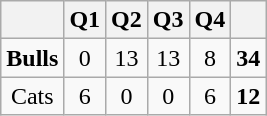<table class="wikitable" style="text-align: center;">
<tr>
<th></th>
<th>Q1</th>
<th>Q2</th>
<th>Q3</th>
<th>Q4</th>
<th></th>
</tr>
<tr>
<td><strong>Bulls</strong></td>
<td>0</td>
<td>13</td>
<td>13</td>
<td>8</td>
<td><strong>34</strong></td>
</tr>
<tr>
<td>Cats</td>
<td>6</td>
<td>0</td>
<td>0</td>
<td>6</td>
<td><strong>12</strong></td>
</tr>
</table>
